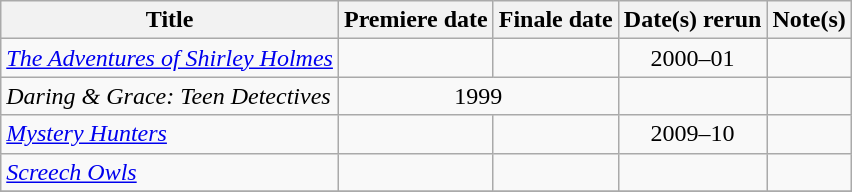<table class="wikitable plainrowheaders sortable" style="text-align:center;">
<tr>
<th scope="col">Title</th>
<th scope="col">Premiere date</th>
<th scope="col">Finale date</th>
<th scope="col">Date(s) rerun</th>
<th class="unsortable">Note(s)</th>
</tr>
<tr>
<td scope="row" style="text-align:left;"><em><a href='#'>The Adventures of Shirley Holmes</a></em></td>
<td></td>
<td></td>
<td>2000–01</td>
<td></td>
</tr>
<tr>
<td scope="row" style="text-align:left;"><em>Daring & Grace: Teen Detectives</em></td>
<td colspan=2>1999</td>
<td></td>
<td></td>
</tr>
<tr>
<td scope="row" style="text-align:left;"><em><a href='#'>Mystery Hunters</a></em></td>
<td></td>
<td></td>
<td>2009–10</td>
<td></td>
</tr>
<tr>
<td scope="row" style="text-align:left;"><em><a href='#'>Screech Owls</a></em></td>
<td></td>
<td></td>
<td></td>
<td></td>
</tr>
<tr>
</tr>
</table>
